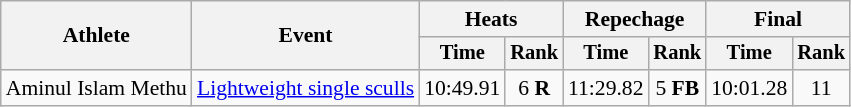<table class=wikitable style=font-size:90%;text-align:center>
<tr>
<th rowspan=2>Athlete</th>
<th rowspan=2>Event</th>
<th colspan=2>Heats</th>
<th colspan=2>Repechage</th>
<th colspan=2>Final</th>
</tr>
<tr style="font-size:95%">
<th>Time</th>
<th>Rank</th>
<th>Time</th>
<th>Rank</th>
<th>Time</th>
<th>Rank</th>
</tr>
<tr>
<td align=left>Aminul Islam Methu</td>
<td align=left><a href='#'>Lightweight single sculls</a></td>
<td>10:49.91</td>
<td>6 <strong>R</strong></td>
<td>11:29.82</td>
<td>5 <strong>FB</strong></td>
<td>10:01.28</td>
<td>11</td>
</tr>
</table>
